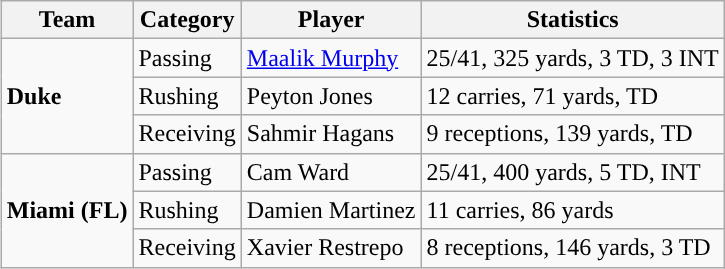<table class="wikitable" style="float: right;">
<tr>
<th>Team</th>
<th>Category</th>
<th>Player</th>
<th>Statistics</th>
</tr>
<tr>
<td rowspan=3><strong>Duke</strong></td>
<td>Passing</td>
<td><a href='#'>Maalik Murphy</a></td>
<td>25/41, 325 yards, 3 TD, 3 INT</td>
</tr>
<tr>
<td>Rushing</td>
<td>Peyton Jones</td>
<td>12 carries, 71 yards, TD</td>
</tr>
<tr>
<td>Receiving</td>
<td>Sahmir Hagans</td>
<td>9 receptions, 139 yards, TD</td>
</tr>
<tr>
<td rowspan=3><strong>Miami (FL)</strong></td>
<td>Passing</td>
<td>Cam Ward</td>
<td>25/41, 400 yards, 5 TD, INT</td>
</tr>
<tr>
<td>Rushing</td>
<td>Damien Martinez</td>
<td>11 carries, 86 yards</td>
</tr>
<tr>
<td>Receiving</td>
<td>Xavier Restrepo</td>
<td>8 receptions, 146 yards, 3 TD</td>
</tr>
</table>
